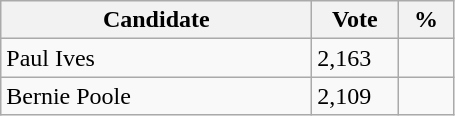<table class="wikitable">
<tr>
<th bgcolor="#DDDDFF" width="200px">Candidate</th>
<th bgcolor="#DDDDFF" width="50px">Vote</th>
<th bgcolor="#DDDDFF" width="30px">%</th>
</tr>
<tr>
<td>Paul Ives</td>
<td>2,163</td>
<td></td>
</tr>
<tr>
<td>Bernie Poole</td>
<td>2,109</td>
<td></td>
</tr>
</table>
